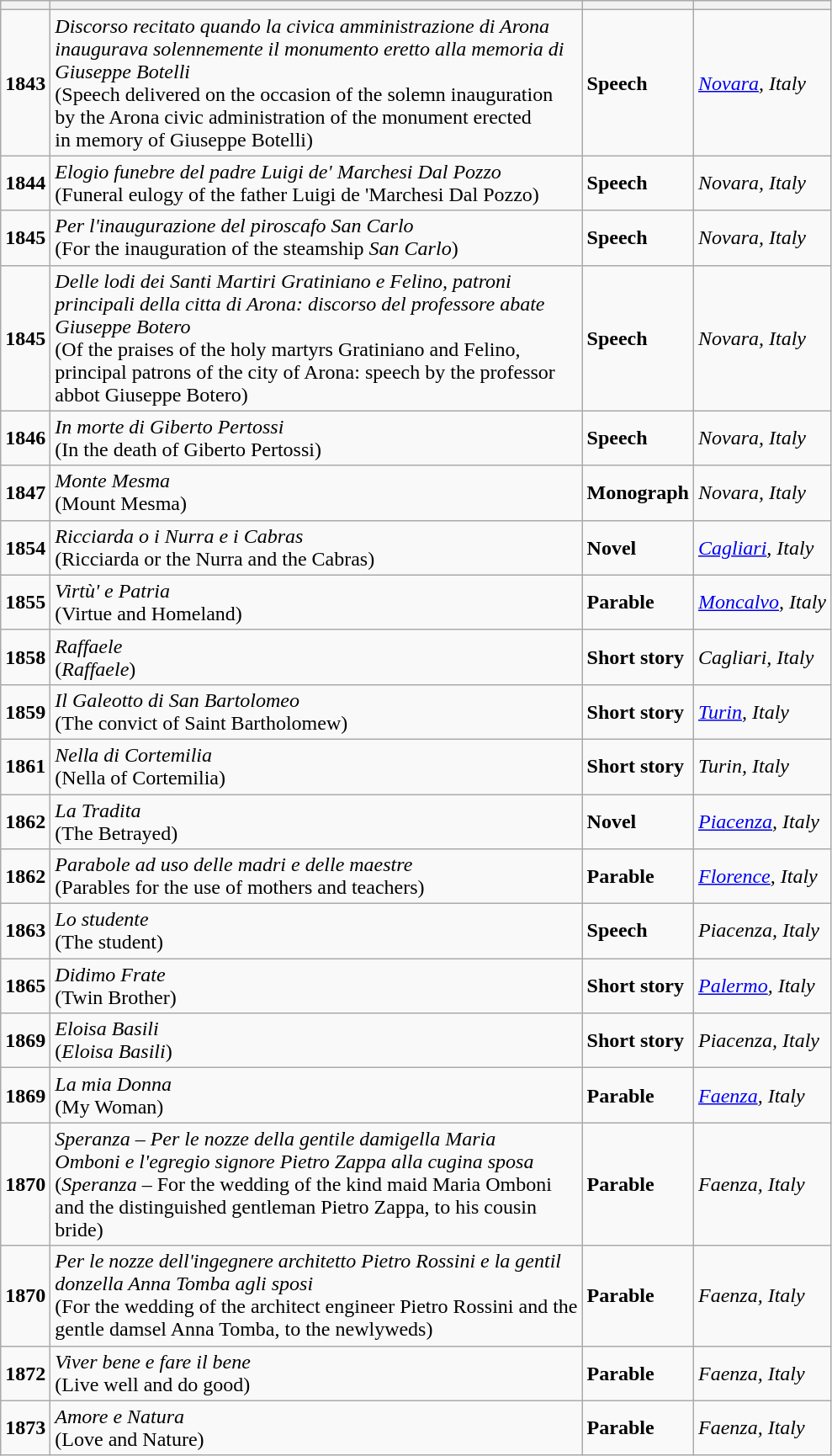<table class="wikitable">
<tr>
<th></th>
<th></th>
<th></th>
<th></th>
</tr>
<tr>
<td><strong>1843</strong></td>
<td><em>Discorso recitato quando la civica amministrazione di Arona<br>inaugurava solennemente il monumento eretto alla memoria di<br>Giuseppe Botelli</em><br>(Speech delivered on the occasion of the solemn inauguration<br>by the Arona civic administration of the monument erected<br>in memory of Giuseppe Botelli)</td>
<td><strong>Speech</strong></td>
<td><em><a href='#'>Novara</a>, Italy</em></td>
</tr>
<tr>
<td><strong>1844</strong></td>
<td><em>Elogio funebre del padre Luigi de' Marchesi Dal Pozzo</em><br>(Funeral eulogy of the father Luigi de 'Marchesi Dal Pozzo)</td>
<td><strong>Speech</strong></td>
<td><em>Novara, Italy</em></td>
</tr>
<tr>
<td><strong>1845</strong></td>
<td><em>Per l'inaugurazione del piroscafo San Carlo</em><br>(For the inauguration of the steamship <em>San Carlo</em>)</td>
<td><strong>Speech</strong></td>
<td><em>Novara, Italy</em></td>
</tr>
<tr>
<td><strong>1845</strong></td>
<td><em>Delle lodi dei Santi Martiri Gratiniano e Felino, patroni<br>principali della citta di Arona: discorso del professore abate<br>Giuseppe Botero</em>  <br>(Of the praises of the holy martyrs Gratiniano and Felino,<br>principal patrons of the city of Arona: speech by the professor<br>abbot Giuseppe Botero)</td>
<td><strong>Speech</strong></td>
<td><em>Novara, Italy</em></td>
</tr>
<tr>
<td><strong>1846</strong></td>
<td><em>In morte di Giberto Pertossi</em><br>(In the death of Giberto Pertossi)</td>
<td><strong>Speech</strong></td>
<td><em>Novara, Italy</em></td>
</tr>
<tr>
<td><strong>1847</strong></td>
<td><em>Monte Mesma</em><br>(Mount Mesma)</td>
<td><strong>Monograph</strong></td>
<td><em>Novara, Italy</em></td>
</tr>
<tr>
<td><strong>1854</strong></td>
<td><em>Ricciarda o i Nurra e i Cabras</em><br>(Ricciarda or the Nurra and the Cabras)</td>
<td><strong>Novel</strong></td>
<td><em><a href='#'>Cagliari</a>, Italy</em></td>
</tr>
<tr>
<td><strong>1855</strong></td>
<td><em>Virtù' e Patria</em><br>(Virtue and Homeland)</td>
<td><strong>Parable</strong></td>
<td><em><a href='#'>Moncalvo</a>, Italy</em></td>
</tr>
<tr>
<td><strong>1858</strong></td>
<td><em>Raffaele</em><br>(<em>Raffaele</em>)</td>
<td><strong>Short story</strong></td>
<td><em>Cagliari, Italy</em></td>
</tr>
<tr>
<td><strong>1859</strong></td>
<td><em>Il Galeotto di San Bartolomeo</em><br>(The convict of Saint Bartholomew)</td>
<td><strong>Short story</strong></td>
<td><em><a href='#'>Turin</a>, Italy</em></td>
</tr>
<tr>
<td><strong>1861</strong></td>
<td><em>Nella di Cortemilia</em><br>(Nella of Cortemilia)</td>
<td><strong>Short story</strong></td>
<td><em>Turin, Italy</em></td>
</tr>
<tr>
<td><strong>1862</strong></td>
<td><em>La Tradita</em><br>(The Betrayed)</td>
<td><strong>Novel</strong></td>
<td><em><a href='#'>Piacenza</a>, Italy</em></td>
</tr>
<tr>
<td><strong>1862</strong></td>
<td><em>Parabole ad uso delle madri e delle maestre</em><br>(Parables for the use of mothers and teachers)</td>
<td><strong>Parable</strong></td>
<td><em><a href='#'>Florence</a>, Italy</em></td>
</tr>
<tr>
<td><strong>1863</strong></td>
<td><em>Lo studente</em><br>(The student)</td>
<td><strong>Speech</strong></td>
<td><em>Piacenza, Italy</em></td>
</tr>
<tr>
<td><strong>1865</strong></td>
<td><em>Didimo Frate</em><br>(Twin Brother)</td>
<td><strong>Short story</strong></td>
<td><em><a href='#'>Palermo</a>, Italy</em></td>
</tr>
<tr>
<td><strong>1869</strong></td>
<td><em>Eloisa Basili</em><br>(<em>Eloisa Basili</em>)</td>
<td><strong>Short story</strong></td>
<td><em>Piacenza, Italy</em></td>
</tr>
<tr>
<td><strong>1869</strong></td>
<td><em>La mia Donna</em><br>(My Woman)</td>
<td><strong>Parable</strong></td>
<td><em><a href='#'>Faenza</a>, Italy</em></td>
</tr>
<tr>
<td><strong>1870</strong></td>
<td><em>Speranza – Per le nozze della gentile damigella Maria<br>Omboni e l'egregio signore Pietro Zappa alla cugina sposa </em><br>(<em>Speranza</em> – For the wedding of the kind maid Maria Omboni<br>and the distinguished gentleman Pietro Zappa, to his cousin<br>bride)</td>
<td><strong>Parable</strong></td>
<td><em>Faenza, Italy</em></td>
</tr>
<tr>
<td><strong>1870</strong></td>
<td><em>Per le nozze dell'ingegnere architetto Pietro Rossini e la gentil<br>donzella Anna Tomba agli sposi</em><br>(For the wedding of the architect engineer Pietro Rossini and the<br>gentle damsel Anna Tomba, to the newlyweds)</td>
<td><strong>Parable</strong></td>
<td><em>Faenza, Italy</em></td>
</tr>
<tr>
<td><strong>1872</strong></td>
<td><em>Viver bene e fare il bene</em><br>(Live well and do good)</td>
<td><strong>Parable</strong></td>
<td><em>Faenza, Italy</em></td>
</tr>
<tr>
<td><strong>1873</strong></td>
<td><em>Amore e Natura</em><br>(Love and Nature)</td>
<td><strong>Parable</strong></td>
<td><em>Faenza, Italy</em></td>
</tr>
</table>
